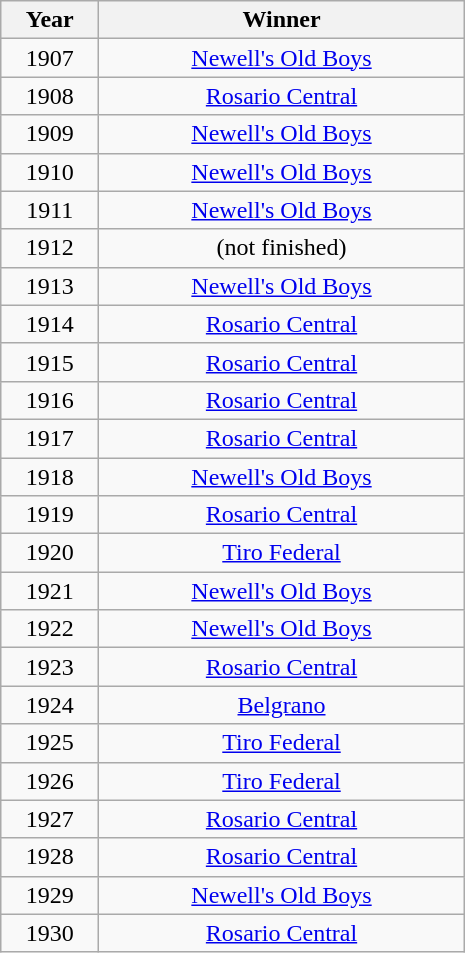<table class="wikitable sortable"  style="text-align:center" width="310">
<tr>
<th width=60px>Year</th>
<th width=250px>Winner</th>
</tr>
<tr>
<td>1907</td>
<td><a href='#'>Newell's Old Boys</a></td>
</tr>
<tr>
<td>1908</td>
<td><a href='#'>Rosario Central</a></td>
</tr>
<tr>
<td>1909</td>
<td><a href='#'>Newell's Old Boys</a></td>
</tr>
<tr>
<td>1910</td>
<td><a href='#'>Newell's Old Boys</a></td>
</tr>
<tr>
<td>1911</td>
<td><a href='#'>Newell's Old Boys</a></td>
</tr>
<tr>
<td>1912</td>
<td>(not finished)</td>
</tr>
<tr>
<td>1913</td>
<td><a href='#'>Newell's Old Boys</a></td>
</tr>
<tr>
<td>1914</td>
<td><a href='#'>Rosario Central</a></td>
</tr>
<tr>
<td>1915</td>
<td><a href='#'>Rosario Central</a></td>
</tr>
<tr>
<td>1916</td>
<td><a href='#'>Rosario Central</a></td>
</tr>
<tr>
<td>1917</td>
<td><a href='#'>Rosario Central</a></td>
</tr>
<tr>
<td>1918</td>
<td><a href='#'>Newell's Old Boys</a></td>
</tr>
<tr>
<td>1919</td>
<td><a href='#'>Rosario Central</a></td>
</tr>
<tr>
<td>1920</td>
<td><a href='#'>Tiro Federal</a></td>
</tr>
<tr>
<td>1921</td>
<td><a href='#'>Newell's Old Boys</a></td>
</tr>
<tr>
<td>1922</td>
<td><a href='#'>Newell's Old Boys</a></td>
</tr>
<tr>
<td>1923</td>
<td><a href='#'>Rosario Central</a></td>
</tr>
<tr>
<td>1924</td>
<td><a href='#'>Belgrano</a></td>
</tr>
<tr>
<td>1925</td>
<td><a href='#'>Tiro Federal</a></td>
</tr>
<tr>
<td>1926</td>
<td><a href='#'>Tiro Federal</a></td>
</tr>
<tr>
<td>1927</td>
<td><a href='#'>Rosario Central</a></td>
</tr>
<tr>
<td>1928</td>
<td><a href='#'>Rosario Central</a></td>
</tr>
<tr>
<td>1929</td>
<td><a href='#'>Newell's Old Boys</a></td>
</tr>
<tr>
<td>1930</td>
<td><a href='#'>Rosario Central</a></td>
</tr>
</table>
